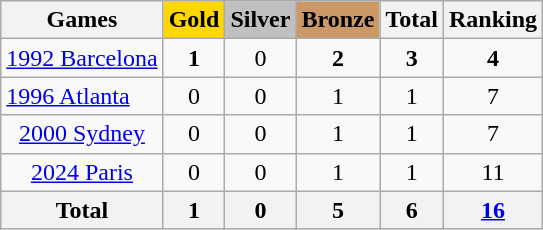<table class="wikitable sortable" style="text-align:center">
<tr>
<th>Games</th>
<th style="background-color:gold;">Gold</th>
<th style="background-color:silver;">Silver</th>
<th style="background-color:#c96;">Bronze</th>
<th>Total</th>
<th>Ranking</th>
</tr>
<tr>
<td align="left"> <a href='#'>1992 Barcelona</a></td>
<td><strong>1</strong></td>
<td>0</td>
<td><strong>2</strong></td>
<td><strong>3</strong></td>
<td><strong>4</strong></td>
</tr>
<tr>
<td align="left"> <a href='#'>1996 Atlanta</a></td>
<td>0</td>
<td>0</td>
<td>1</td>
<td>1</td>
<td>7</td>
</tr>
<tr>
<td> <a href='#'>2000 Sydney</a></td>
<td>0</td>
<td>0</td>
<td>1</td>
<td>1</td>
<td>7</td>
</tr>
<tr>
<td> <a href='#'>2024 Paris</a></td>
<td>0</td>
<td>0</td>
<td>1</td>
<td>1</td>
<td>11</td>
</tr>
<tr>
<th>Total</th>
<th>1</th>
<th>0</th>
<th>5</th>
<th>6</th>
<th><a href='#'>16</a></th>
</tr>
</table>
